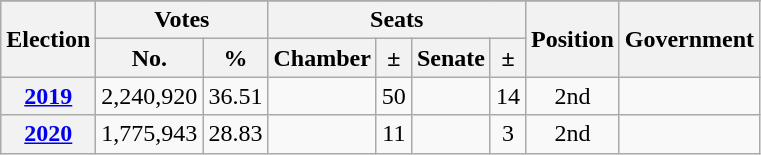<table class="sortable wikitable" style="text-align:center">
<tr>
</tr>
<tr>
<th rowspan="2">Election</th>
<th colspan="2">Votes</th>
<th colspan="4">Seats</th>
<th rowspan="2">Position</th>
<th rowspan="2">Government</th>
</tr>
<tr>
<th>No.</th>
<th>%</th>
<th>Chamber</th>
<th>±</th>
<th>Senate</th>
<th>±</th>
</tr>
<tr>
<th><a href='#'>2019</a></th>
<td>2,240,920</td>
<td>36.51</td>
<td></td>
<td> 50</td>
<td></td>
<td> 14</td>
<td>2nd</td>
<td></td>
</tr>
<tr>
<th><a href='#'>2020</a></th>
<td>1,775,943</td>
<td>28.83</td>
<td></td>
<td> 11</td>
<td></td>
<td> 3</td>
<td> 2nd</td>
<td></td>
</tr>
</table>
